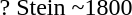<table>
<tr>
<td>? Stein</td>
<td>~1800</td>
</tr>
<tr>
</tr>
</table>
